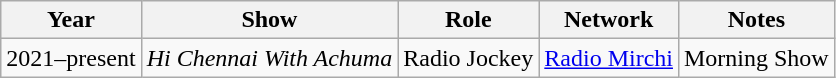<table class="wikitable sortable">
<tr>
<th>Year</th>
<th>Show</th>
<th>Role</th>
<th>Network</th>
<th>Notes</th>
</tr>
<tr>
<td>2021–present</td>
<td><em>Hi Chennai With Achuma</em></td>
<td>Radio Jockey</td>
<td><a href='#'>Radio Mirchi</a></td>
<td>Morning Show</td>
</tr>
</table>
